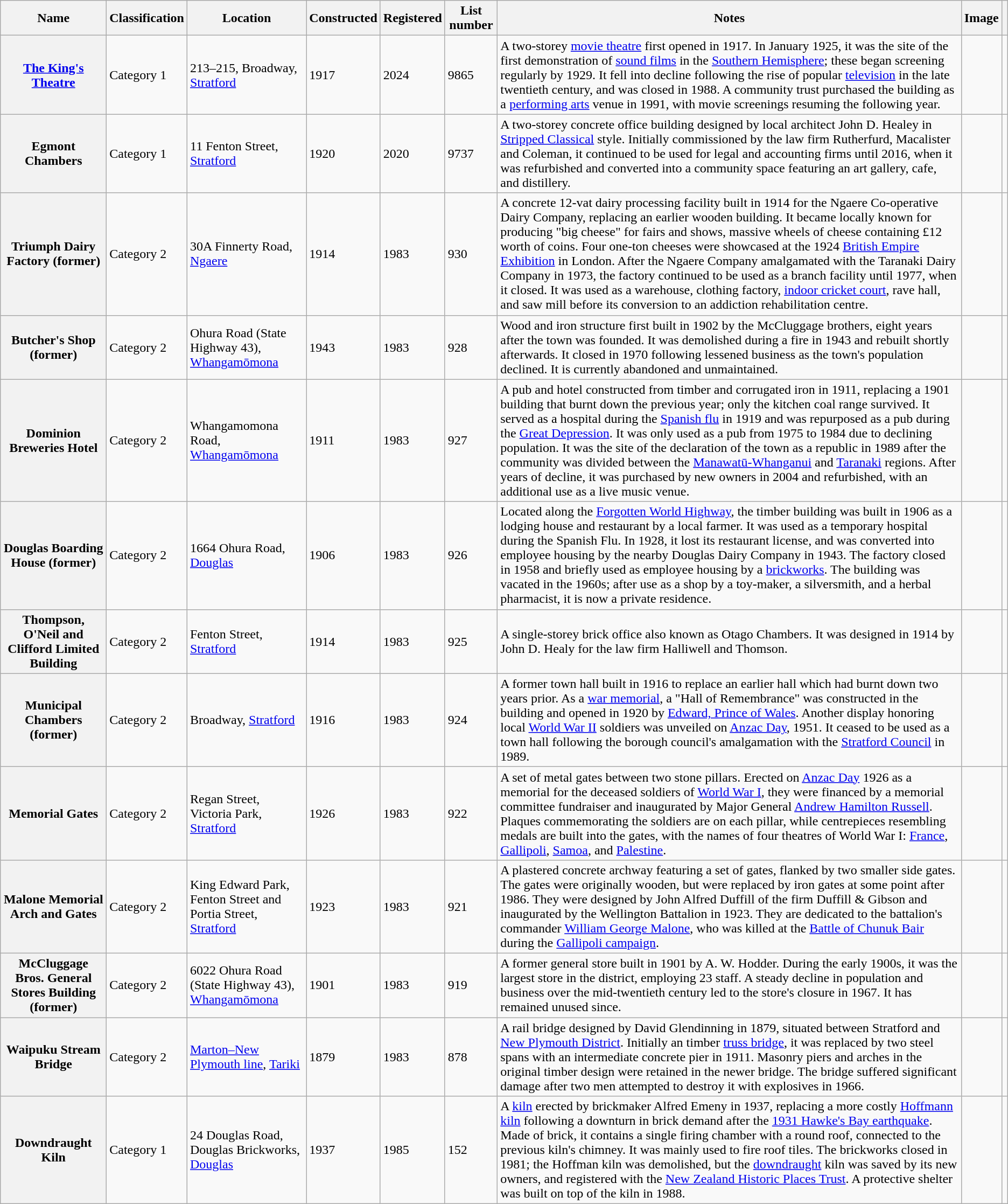<table class="wikitable sortable sticky-header">
<tr>
<th scope="col">Name</th>
<th scope="col">Classification</th>
<th scope="col">Location</th>
<th scope="col">Constructed</th>
<th scope="col">Registered</th>
<th scope="col">List number</th>
<th scope="col" class="unsortable">Notes</th>
<th scope="col" class="unsortable">Image</th>
<th scope="col" class="unsortable"></th>
</tr>
<tr>
<th scope="row"><a href='#'>The King's Theatre</a></th>
<td>Category 1</td>
<td>213–215, Broadway, <a href='#'>Stratford</a></td>
<td>1917</td>
<td>2024</td>
<td>9865</td>
<td>A two-storey <a href='#'>movie theatre</a> first opened in 1917. In January 1925, it was the site of the first demonstration of <a href='#'>sound films</a> in the <a href='#'>Southern Hemisphere</a>; these began screening regularly by 1929. It fell into decline following the rise of popular <a href='#'>television</a> in the late twentieth century, and was closed in 1988. A community trust purchased the building as a <a href='#'>performing arts</a> venue in 1991, with movie screenings resuming the following year.</td>
<td></td>
<td></td>
</tr>
<tr>
<th scope="row">Egmont Chambers</th>
<td>Category 1</td>
<td>11 Fenton Street, <a href='#'>Stratford</a></td>
<td>1920</td>
<td>2020</td>
<td>9737</td>
<td>A two-storey concrete office building designed by local architect John D. Healey in <a href='#'>Stripped Classical</a> style. Initially commissioned by the law firm Rutherfurd, Macalister and Coleman, it continued to be used for legal and accounting firms until 2016, when it was refurbished and converted into a community space featuring an art gallery, cafe, and distillery.</td>
<td></td>
<td></td>
</tr>
<tr>
<th scope="row">Triumph Dairy Factory (former)</th>
<td>Category 2</td>
<td>30A Finnerty Road, <a href='#'>Ngaere</a></td>
<td>1914</td>
<td>1983</td>
<td>930</td>
<td>A concrete 12-vat dairy processing facility built in 1914 for the Ngaere Co-operative Dairy Company, replacing an earlier wooden building. It became locally known for producing "big cheese" for fairs and shows, massive wheels of cheese containing £12 worth of coins. Four one-ton cheeses were showcased at the 1924 <a href='#'>British Empire Exhibition</a> in London. After the Ngaere Company amalgamated with the Taranaki Dairy Company in 1973, the factory continued to be used as a branch facility until 1977, when it closed. It was used as a warehouse, clothing factory, <a href='#'>indoor cricket court</a>, rave hall, and saw mill before its conversion to an addiction rehabilitation centre.</td>
<td></td>
<td></td>
</tr>
<tr>
<th scope="row">Butcher's Shop (former)</th>
<td>Category 2</td>
<td>Ohura Road (State Highway 43), <a href='#'>Whangamōmona</a></td>
<td>1943</td>
<td>1983</td>
<td>928</td>
<td>Wood and iron structure first built in 1902 by the McCluggage brothers, eight years after the town was founded. It was demolished during a fire in 1943 and rebuilt shortly afterwards. It closed in 1970 following lessened business as the town's population declined. It is currently abandoned and unmaintained.</td>
<td></td>
<td></td>
</tr>
<tr>
<th scope="row">Dominion Breweries Hotel</th>
<td>Category 2</td>
<td>Whangamomona Road, <a href='#'>Whangamōmona</a></td>
<td>1911</td>
<td>1983</td>
<td>927</td>
<td>A pub and hotel constructed from timber and corrugated iron in 1911, replacing a 1901 building that burnt down the previous year; only the kitchen coal range survived. It served as a hospital during the <a href='#'>Spanish flu</a> in 1919 and was repurposed as a pub during the <a href='#'>Great Depression</a>. It was only used as a pub from 1975 to 1984 due to declining population. It was the site of the declaration of the town as a republic in 1989 after the community was divided between the <a href='#'>Manawatū-Whanganui</a> and <a href='#'>Taranaki</a> regions. After years of decline, it was purchased by new owners in 2004 and refurbished, with an additional use as a live music venue.</td>
<td></td>
<td></td>
</tr>
<tr>
<th scope="row">Douglas Boarding House (former)</th>
<td>Category 2</td>
<td>1664 Ohura Road, <a href='#'>Douglas</a></td>
<td>1906</td>
<td>1983</td>
<td>926</td>
<td>Located along the <a href='#'>Forgotten World Highway</a>, the timber building was built in 1906 as a lodging house and restaurant by a local farmer. It was used as a temporary hospital during the Spanish Flu. In 1928, it lost its restaurant license, and was converted into employee housing by the nearby Douglas Dairy Company in 1943. The factory closed in 1958 and briefly used as employee housing by a <a href='#'>brickworks</a>. The building was vacated in the 1960s; after use as a shop by a toy-maker, a silversmith, and a herbal pharmacist, it is now a private residence.</td>
<td></td>
<td></td>
</tr>
<tr>
<th scope="row">Thompson, O'Neil and Clifford Limited Building</th>
<td>Category 2</td>
<td>Fenton Street, <a href='#'>Stratford</a></td>
<td>1914</td>
<td>1983</td>
<td>925</td>
<td>A single-storey brick office also known as Otago Chambers. It was designed in 1914 by John D. Healy for the law firm Halliwell and Thomson.</td>
<td></td>
<td></td>
</tr>
<tr>
<th scope="row">Municipal Chambers (former)</th>
<td>Category 2</td>
<td>Broadway, <a href='#'>Stratford</a></td>
<td>1916</td>
<td>1983</td>
<td>924</td>
<td>A former town hall built in 1916 to replace an earlier hall which had burnt down two years prior. As a <a href='#'>war memorial</a>, a "Hall of Remembrance" was constructed in the building and opened in 1920 by <a href='#'>Edward, Prince of Wales</a>. Another display honoring local <a href='#'>World War II</a> soldiers was unveiled on <a href='#'>Anzac Day</a>, 1951. It ceased to be used as a town hall following the borough council's amalgamation with the <a href='#'>Stratford Council</a> in 1989.</td>
<td></td>
<td></td>
</tr>
<tr>
<th scope="row">Memorial Gates</th>
<td>Category 2</td>
<td>Regan Street, Victoria Park, <a href='#'>Stratford</a></td>
<td>1926</td>
<td>1983</td>
<td>922</td>
<td>A set of metal gates between two stone pillars. Erected on <a href='#'>Anzac Day</a> 1926 as a memorial for the deceased soldiers of <a href='#'>World War I</a>, they were financed by a memorial committee fundraiser and inaugurated by Major General <a href='#'>Andrew Hamilton Russell</a>. Plaques commemorating the soldiers are on each pillar, while centrepieces resembling medals are built into the gates, with the names of four theatres of World War I: <a href='#'>France</a>, <a href='#'>Gallipoli</a>, <a href='#'>Samoa</a>, and <a href='#'>Palestine</a>.</td>
<td></td>
<td></td>
</tr>
<tr>
<th scope="row">Malone Memorial Arch and Gates</th>
<td>Category 2</td>
<td>King Edward Park, Fenton Street and Portia Street, <a href='#'>Stratford</a></td>
<td>1923</td>
<td>1983</td>
<td>921</td>
<td>A plastered concrete archway featuring a set of gates, flanked by two smaller side gates. The gates were originally wooden, but were replaced by iron gates at some point after 1986. They were designed by John Alfred Duffill of the firm Duffill & Gibson and inaugurated by the Wellington Battalion in 1923. They are dedicated to the battalion's commander <a href='#'>William George Malone</a>, who was killed at the <a href='#'>Battle of Chunuk Bair</a> during the <a href='#'>Gallipoli campaign</a>.</td>
<td></td>
<td></td>
</tr>
<tr>
<th scope="row">McCluggage Bros. General Stores Building (former)</th>
<td>Category 2</td>
<td>6022 Ohura Road (State Highway 43), <a href='#'>Whangamōmona</a></td>
<td>1901</td>
<td>1983</td>
<td>919</td>
<td>A former general store built in 1901 by A. W. Hodder. During the early 1900s, it was the largest store in the district, employing 23 staff. A steady decline in population and business over the mid-twentieth century led to the store's closure in 1967. It has remained unused since.</td>
<td></td>
<td></td>
</tr>
<tr>
<th>Waipuku Stream Bridge</th>
<td>Category 2</td>
<td><a href='#'>Marton–New Plymouth line</a>, <a href='#'>Tariki</a></td>
<td>1879</td>
<td>1983</td>
<td>878</td>
<td>A rail bridge designed by David Glendinning in 1879, situated between Stratford and <a href='#'>New Plymouth District</a>. Initially an  timber <a href='#'>truss bridge</a>, it was replaced by two  steel spans with an intermediate concrete pier in 1911. Masonry piers and arches in the original timber design were retained in the newer bridge. The bridge suffered significant damage after two men attempted to destroy it with explosives in 1966.</td>
<td></td>
<td></td>
</tr>
<tr>
<th scope="row">Downdraught Kiln</th>
<td>Category 1</td>
<td>24 Douglas Road, Douglas Brickworks, <a href='#'>Douglas</a></td>
<td>1937</td>
<td>1985</td>
<td>152</td>
<td>A <a href='#'>kiln</a> erected by brickmaker Alfred Emeny in 1937, replacing a more costly <a href='#'>Hoffmann kiln</a> following a downturn in brick demand after the <a href='#'>1931 Hawke's Bay earthquake</a>. Made of brick, it contains a single firing chamber with a round roof, connected to the previous kiln's chimney. It was mainly used to fire roof tiles. The brickworks closed in 1981; the Hoffman kiln was demolished, but the <a href='#'>downdraught</a> kiln was saved by its new owners, and registered with the <a href='#'>New Zealand Historic Places Trust</a>. A protective shelter was built on top of the kiln in 1988.</td>
<td></td>
<td></td>
</tr>
</table>
